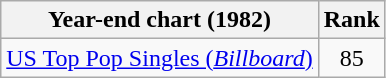<table class="wikitable">
<tr>
<th>Year-end chart (1982)</th>
<th>Rank</th>
</tr>
<tr>
<td><a href='#'>US Top Pop Singles (<em>Billboard</em>)</a></td>
<td align="center">85</td>
</tr>
</table>
